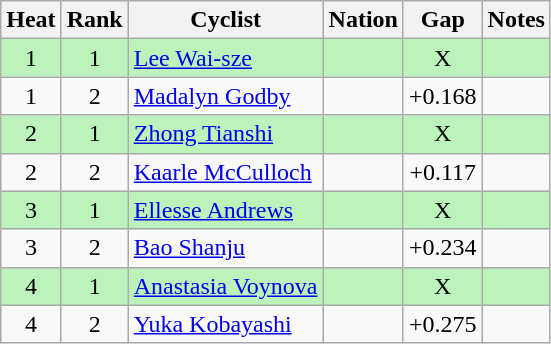<table class="wikitable sortable" style="text-align:center">
<tr>
<th>Heat</th>
<th>Rank</th>
<th>Cyclist</th>
<th>Nation</th>
<th>Gap</th>
<th>Notes</th>
</tr>
<tr bgcolor=#bbf3bb>
<td>1</td>
<td>1</td>
<td align=left><a href='#'>Lee Wai-sze</a></td>
<td align=left></td>
<td>X</td>
<td></td>
</tr>
<tr>
<td>1</td>
<td>2</td>
<td align=left><a href='#'>Madalyn Godby</a></td>
<td align=left></td>
<td>+0.168</td>
<td></td>
</tr>
<tr bgcolor=#bbf3bb>
<td>2</td>
<td>1</td>
<td align=left><a href='#'>Zhong Tianshi</a></td>
<td align=left></td>
<td>X</td>
<td></td>
</tr>
<tr>
<td>2</td>
<td>2</td>
<td align=left><a href='#'>Kaarle McCulloch</a></td>
<td align=left></td>
<td>+0.117</td>
<td></td>
</tr>
<tr bgcolor=#bbf3bb>
<td>3</td>
<td>1</td>
<td align=left><a href='#'>Ellesse Andrews</a></td>
<td align=left></td>
<td>X</td>
<td></td>
</tr>
<tr>
<td>3</td>
<td>2</td>
<td align=left><a href='#'>Bao Shanju</a></td>
<td align=left></td>
<td>+0.234</td>
<td></td>
</tr>
<tr bgcolor=#bbf3bb>
<td>4</td>
<td>1</td>
<td align=left><a href='#'>Anastasia Voynova</a></td>
<td align=left></td>
<td>X</td>
<td></td>
</tr>
<tr>
<td>4</td>
<td>2</td>
<td align=left><a href='#'>Yuka Kobayashi</a></td>
<td align=left></td>
<td>+0.275</td>
<td></td>
</tr>
</table>
